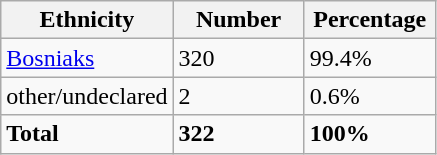<table class="wikitable">
<tr>
<th width="100px">Ethnicity</th>
<th width="80px">Number</th>
<th width="80px">Percentage</th>
</tr>
<tr>
<td><a href='#'>Bosniaks</a></td>
<td>320</td>
<td>99.4%</td>
</tr>
<tr>
<td>other/undeclared</td>
<td>2</td>
<td>0.6%</td>
</tr>
<tr>
<td><strong>Total</strong></td>
<td><strong>322</strong></td>
<td><strong>100%</strong></td>
</tr>
</table>
